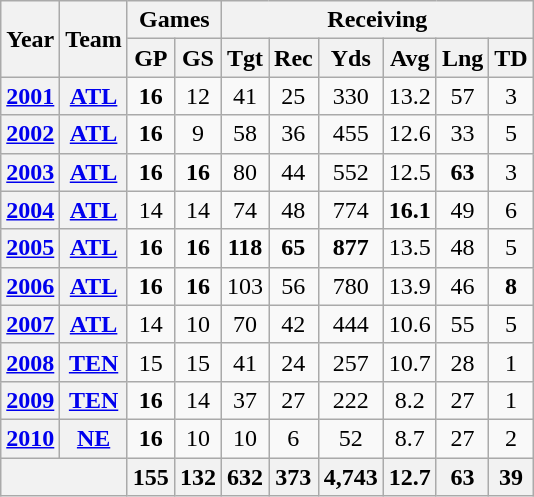<table class="wikitable" style="text-align:center">
<tr>
<th rowspan="2">Year</th>
<th rowspan="2">Team</th>
<th colspan="2">Games</th>
<th colspan="6">Receiving</th>
</tr>
<tr>
<th>GP</th>
<th>GS</th>
<th>Tgt</th>
<th>Rec</th>
<th>Yds</th>
<th>Avg</th>
<th>Lng</th>
<th>TD</th>
</tr>
<tr>
<th><a href='#'>2001</a></th>
<th><a href='#'>ATL</a></th>
<td><strong>16</strong></td>
<td>12</td>
<td>41</td>
<td>25</td>
<td>330</td>
<td>13.2</td>
<td>57</td>
<td>3</td>
</tr>
<tr>
<th><a href='#'>2002</a></th>
<th><a href='#'>ATL</a></th>
<td><strong>16</strong></td>
<td>9</td>
<td>58</td>
<td>36</td>
<td>455</td>
<td>12.6</td>
<td>33</td>
<td>5</td>
</tr>
<tr>
<th><a href='#'>2003</a></th>
<th><a href='#'>ATL</a></th>
<td><strong>16</strong></td>
<td><strong>16</strong></td>
<td>80</td>
<td>44</td>
<td>552</td>
<td>12.5</td>
<td><strong>63</strong></td>
<td>3</td>
</tr>
<tr>
<th><a href='#'>2004</a></th>
<th><a href='#'>ATL</a></th>
<td>14</td>
<td>14</td>
<td>74</td>
<td>48</td>
<td>774</td>
<td><strong>16.1</strong></td>
<td>49</td>
<td>6</td>
</tr>
<tr>
<th><a href='#'>2005</a></th>
<th><a href='#'>ATL</a></th>
<td><strong>16</strong></td>
<td><strong>16</strong></td>
<td><strong>118</strong></td>
<td><strong>65</strong></td>
<td><strong>877</strong></td>
<td>13.5</td>
<td>48</td>
<td>5</td>
</tr>
<tr>
<th><a href='#'>2006</a></th>
<th><a href='#'>ATL</a></th>
<td><strong>16</strong></td>
<td><strong>16</strong></td>
<td>103</td>
<td>56</td>
<td>780</td>
<td>13.9</td>
<td>46</td>
<td><strong>8</strong></td>
</tr>
<tr>
<th><a href='#'>2007</a></th>
<th><a href='#'>ATL</a></th>
<td>14</td>
<td>10</td>
<td>70</td>
<td>42</td>
<td>444</td>
<td>10.6</td>
<td>55</td>
<td>5</td>
</tr>
<tr>
<th><a href='#'>2008</a></th>
<th><a href='#'>TEN</a></th>
<td>15</td>
<td>15</td>
<td>41</td>
<td>24</td>
<td>257</td>
<td>10.7</td>
<td>28</td>
<td>1</td>
</tr>
<tr>
<th><a href='#'>2009</a></th>
<th><a href='#'>TEN</a></th>
<td><strong>16</strong></td>
<td>14</td>
<td>37</td>
<td>27</td>
<td>222</td>
<td>8.2</td>
<td>27</td>
<td>1</td>
</tr>
<tr>
<th><a href='#'>2010</a></th>
<th><a href='#'>NE</a></th>
<td><strong>16</strong></td>
<td>10</td>
<td>10</td>
<td>6</td>
<td>52</td>
<td>8.7</td>
<td>27</td>
<td>2</td>
</tr>
<tr>
<th colspan="2"></th>
<th>155</th>
<th>132</th>
<th>632</th>
<th>373</th>
<th>4,743</th>
<th>12.7</th>
<th>63</th>
<th>39</th>
</tr>
</table>
